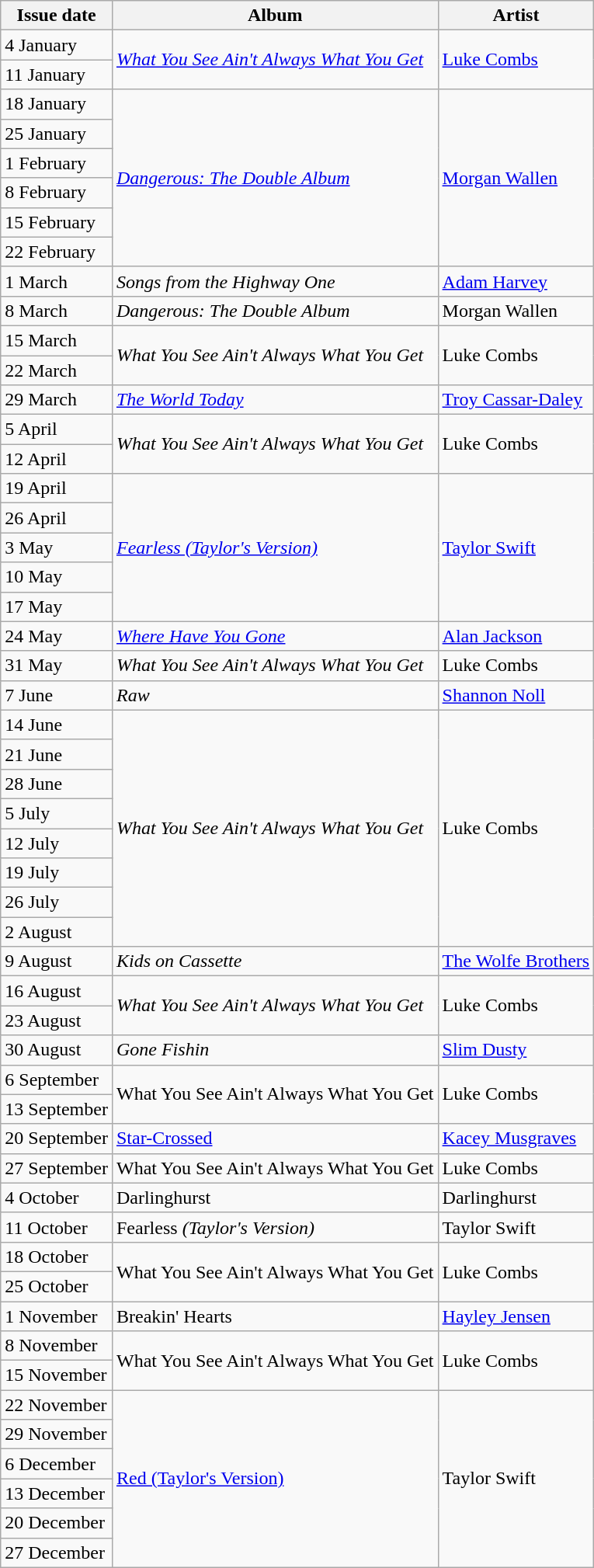<table class=wikitable>
<tr>
<th>Issue date</th>
<th>Album</th>
<th>Artist</th>
</tr>
<tr>
<td>4 January</td>
<td rowspan="2"><em><a href='#'>What You See Ain't Always What You Get</a></em></td>
<td rowspan="2"><a href='#'>Luke Combs</a></td>
</tr>
<tr>
<td>11 January</td>
</tr>
<tr>
<td>18 January</td>
<td rowspan="6"><em><a href='#'>Dangerous: The Double Album</a></em></td>
<td rowspan="6"><a href='#'>Morgan Wallen</a></td>
</tr>
<tr>
<td>25 January</td>
</tr>
<tr>
<td>1 February</td>
</tr>
<tr>
<td>8 February</td>
</tr>
<tr>
<td>15 February</td>
</tr>
<tr>
<td>22 February</td>
</tr>
<tr>
<td>1 March</td>
<td><em>Songs from the Highway One</em></td>
<td><a href='#'>Adam Harvey</a></td>
</tr>
<tr>
<td>8 March</td>
<td><em>Dangerous: The Double Album</em></td>
<td>Morgan Wallen</td>
</tr>
<tr>
<td>15 March</td>
<td rowspan="2"><em>What You See Ain't Always What You Get</em></td>
<td rowspan="2">Luke Combs</td>
</tr>
<tr>
<td>22 March</td>
</tr>
<tr>
<td>29 March</td>
<td><em><a href='#'>The World Today</a></em></td>
<td><a href='#'>Troy Cassar-Daley</a></td>
</tr>
<tr>
<td>5 April</td>
<td rowspan="2"><em>What You See Ain't Always What You Get</em></td>
<td rowspan="2">Luke Combs</td>
</tr>
<tr>
<td>12 April</td>
</tr>
<tr>
<td>19 April</td>
<td rowspan="5"><em><a href='#'>Fearless (Taylor's Version)</a></em></td>
<td rowspan="5"><a href='#'>Taylor Swift</a></td>
</tr>
<tr>
<td>26 April</td>
</tr>
<tr>
<td>3 May</td>
</tr>
<tr>
<td>10 May</td>
</tr>
<tr>
<td>17 May</td>
</tr>
<tr>
<td>24 May</td>
<td><em><a href='#'>Where Have You Gone</a></em></td>
<td><a href='#'>Alan Jackson</a></td>
</tr>
<tr>
<td>31 May</td>
<td><em>What You See Ain't Always What You Get</em></td>
<td>Luke Combs</td>
</tr>
<tr>
<td>7 June</td>
<td><em>Raw</em></td>
<td><a href='#'>Shannon Noll</a></td>
</tr>
<tr>
<td>14 June</td>
<td rowspan=8><em>What You See Ain't Always What You Get</em></td>
<td rowspan=8>Luke Combs</td>
</tr>
<tr>
<td>21 June</td>
</tr>
<tr>
<td>28 June</td>
</tr>
<tr>
<td>5 July</td>
</tr>
<tr>
<td>12 July</td>
</tr>
<tr>
<td>19 July</td>
</tr>
<tr>
<td>26 July</td>
</tr>
<tr>
<td>2 August</td>
</tr>
<tr>
<td>9 August</td>
<td><em>Kids on Cassette</em></td>
<td><a href='#'>The Wolfe Brothers</a></td>
</tr>
<tr>
<td>16 August</td>
<td rowspan=2><em>What You See Ain't Always What You Get</em></td>
<td rowspan=2>Luke Combs</td>
</tr>
<tr>
<td>23 August</td>
</tr>
<tr>
<td>30 August</td>
<td><em>Gone Fishin<strong></td>
<td><a href='#'>Slim Dusty</a></td>
</tr>
<tr>
<td>6 September</td>
<td rowspan=2></em>What You See Ain't Always What You Get<em></td>
<td rowspan=2>Luke Combs</td>
</tr>
<tr>
<td>13 September</td>
</tr>
<tr>
<td>20 September</td>
<td></em><a href='#'>Star-Crossed</a><em></td>
<td><a href='#'>Kacey Musgraves</a></td>
</tr>
<tr>
<td>27 September</td>
<td></em>What You See Ain't Always What You Get<em></td>
<td>Luke Combs</td>
</tr>
<tr>
<td>4 October</td>
<td></em>Darlinghurst<em></td>
<td>Darlinghurst</td>
</tr>
<tr>
<td>11 October</td>
<td></em>Fearless<em> (Taylor's Version)</td>
<td>Taylor Swift</td>
</tr>
<tr>
<td>18 October</td>
<td rowspan=2></em>What You See Ain't Always What You Get<em></td>
<td rowspan=2>Luke Combs</td>
</tr>
<tr>
<td>25 October</td>
</tr>
<tr>
<td>1 November</td>
<td></em>Breakin' Hearts<em></td>
<td><a href='#'>Hayley Jensen</a></td>
</tr>
<tr>
<td>8 November</td>
<td rowspan=2></em>What You See Ain't Always What You Get<em></td>
<td rowspan=2>Luke Combs</td>
</tr>
<tr>
<td>15 November</td>
</tr>
<tr>
<td>22 November</td>
<td rowspan=6></em><a href='#'>Red (Taylor's Version)</a><em></td>
<td rowspan=6>Taylor Swift</td>
</tr>
<tr>
<td>29 November</td>
</tr>
<tr>
<td>6 December</td>
</tr>
<tr>
<td>13 December</td>
</tr>
<tr>
<td>20 December</td>
</tr>
<tr>
<td>27 December</td>
</tr>
</table>
